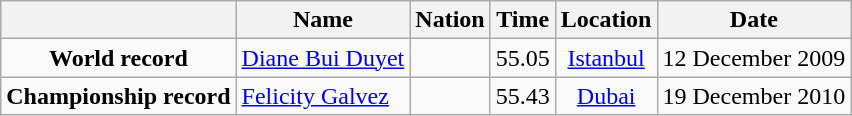<table class=wikitable style=text-align:center>
<tr>
<th></th>
<th>Name</th>
<th>Nation</th>
<th>Time</th>
<th>Location</th>
<th>Date</th>
</tr>
<tr>
<td><strong>World record</strong></td>
<td align=left><a href='#'>Diane Bui Duyet</a></td>
<td align=left></td>
<td align=left>55.05</td>
<td><a href='#'>Istanbul</a></td>
<td>12 December 2009</td>
</tr>
<tr>
<td><strong>Championship record</strong></td>
<td align=left><a href='#'>Felicity Galvez</a></td>
<td align=left></td>
<td align=left>55.43</td>
<td><a href='#'>Dubai</a></td>
<td>19 December 2010</td>
</tr>
</table>
